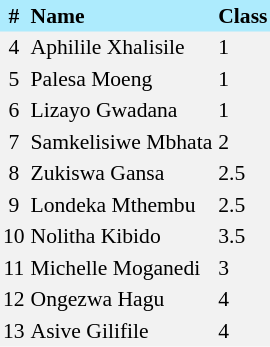<table border=0 cellpadding=2 cellspacing=0  |- bgcolor=#F2F2F2 style="text-align:center; font-size:90%;">
<tr bgcolor=#ADEBFD>
<th>#</th>
<th align=left>Name</th>
<th align=left>Class</th>
</tr>
<tr>
<td>4</td>
<td align=left>Aphilile Xhalisile</td>
<td align=left>1</td>
</tr>
<tr>
<td>5</td>
<td align=left>Palesa Moeng</td>
<td align=left>1</td>
</tr>
<tr>
<td>6</td>
<td align=left>Lizayo Gwadana</td>
<td align=left>1</td>
</tr>
<tr>
<td>7</td>
<td align=left>Samkelisiwe Mbhata</td>
<td align=left>2</td>
</tr>
<tr>
<td>8</td>
<td align=left>Zukiswa Gansa</td>
<td align=left>2.5</td>
</tr>
<tr>
<td>9</td>
<td align=left>Londeka Mthembu</td>
<td align=left>2.5</td>
</tr>
<tr>
<td>10</td>
<td align=left>Nolitha Kibido</td>
<td align=left>3.5</td>
</tr>
<tr>
<td>11</td>
<td align=left>Michelle Moganedi</td>
<td align=left>3</td>
</tr>
<tr>
<td>12</td>
<td align=left>Ongezwa Hagu</td>
<td align=left>4</td>
</tr>
<tr>
<td>13</td>
<td align=left>Asive Gilifile</td>
<td align=left>4</td>
</tr>
</table>
